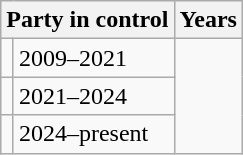<table class="wikitable">
<tr>
<th colspan="2">Party in control</th>
<th>Years</th>
</tr>
<tr>
<td></td>
<td>2009–2021</td>
</tr>
<tr>
<td></td>
<td>2021–2024</td>
</tr>
<tr>
<td></td>
<td>2024–present</td>
</tr>
</table>
